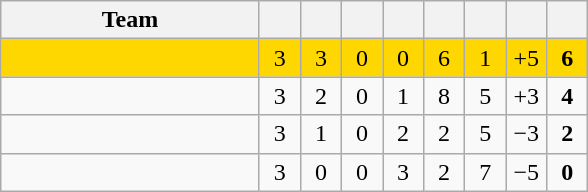<table class="wikitable" style="text-align:center">
<tr>
<th width=165>Team</th>
<th width=20></th>
<th width=20></th>
<th width=20></th>
<th width=20></th>
<th width=20></th>
<th width=20></th>
<th width=20></th>
<th width=20></th>
</tr>
<tr align=center bgcolor=gold>
<td align=left></td>
<td>3</td>
<td>3</td>
<td>0</td>
<td>0</td>
<td>6</td>
<td>1</td>
<td>+5</td>
<td><strong>6</strong></td>
</tr>
<tr align=center>
<td align=left></td>
<td>3</td>
<td>2</td>
<td>0</td>
<td>1</td>
<td>8</td>
<td>5</td>
<td>+3</td>
<td><strong>4</strong></td>
</tr>
<tr align=center>
<td align=left></td>
<td>3</td>
<td>1</td>
<td>0</td>
<td>2</td>
<td>2</td>
<td>5</td>
<td>−3</td>
<td><strong>2</strong></td>
</tr>
<tr align=center>
<td align=left></td>
<td>3</td>
<td>0</td>
<td>0</td>
<td>3</td>
<td>2</td>
<td>7</td>
<td>−5</td>
<td><strong>0</strong></td>
</tr>
</table>
